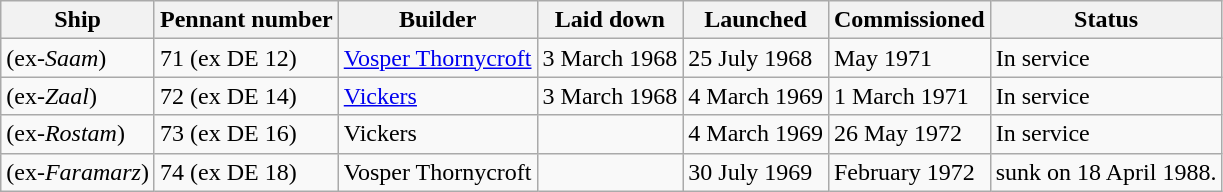<table class="wikitable">
<tr>
<th>Ship</th>
<th>Pennant number</th>
<th>Builder</th>
<th>Laid down</th>
<th>Launched</th>
<th>Commissioned</th>
<th>Status</th>
</tr>
<tr>
<td> (ex-<em>Saam</em>)</td>
<td>71 (ex DE 12)</td>
<td><a href='#'>Vosper Thornycroft</a></td>
<td>3 March 1968</td>
<td>25 July 1968</td>
<td>May 1971</td>
<td>In service</td>
</tr>
<tr>
<td> (ex-<em>Zaal</em>)</td>
<td>72 (ex DE 14)</td>
<td><a href='#'>Vickers</a></td>
<td>3 March 1968</td>
<td>4 March 1969</td>
<td>1 March 1971</td>
<td>In service</td>
</tr>
<tr>
<td> (ex-<em>Rostam</em>)</td>
<td>73 (ex DE 16)</td>
<td>Vickers</td>
<td></td>
<td>4 March 1969</td>
<td>26 May 1972</td>
<td>In service</td>
</tr>
<tr>
<td> (ex-<em>Faramarz</em>)</td>
<td>74 (ex DE 18)</td>
<td>Vosper Thornycroft</td>
<td></td>
<td>30 July 1969</td>
<td>February 1972</td>
<td>sunk on 18 April 1988.</td>
</tr>
</table>
